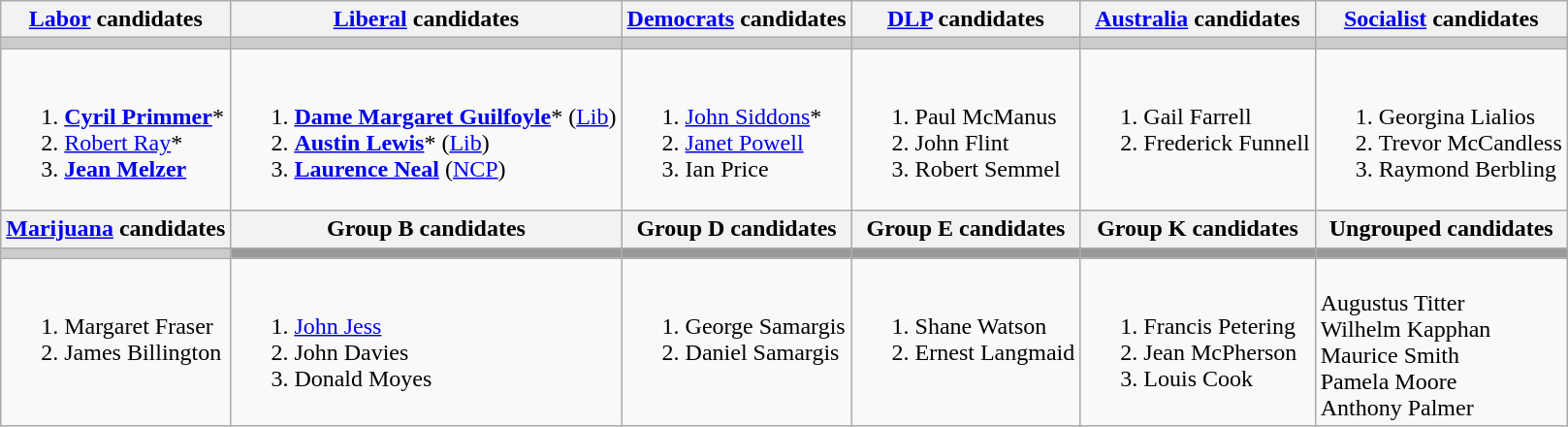<table class="wikitable">
<tr>
<th><a href='#'>Labor</a> candidates</th>
<th><a href='#'>Liberal</a> candidates</th>
<th><a href='#'>Democrats</a> candidates</th>
<th><a href='#'>DLP</a> candidates</th>
<th><a href='#'>Australia</a> candidates</th>
<th><a href='#'>Socialist</a> candidates</th>
</tr>
<tr bgcolor="#cccccc">
<td></td>
<td></td>
<td></td>
<td></td>
<td></td>
<td></td>
</tr>
<tr>
<td><br><ol><li><strong><a href='#'>Cyril Primmer</a></strong>*</li><li><a href='#'>Robert Ray</a>*</li><li><strong><a href='#'>Jean Melzer</a></strong></li></ol></td>
<td><br><ol><li><strong><a href='#'>Dame Margaret Guilfoyle</a></strong>* (<a href='#'>Lib</a>)</li><li><strong><a href='#'>Austin Lewis</a></strong>* (<a href='#'>Lib</a>)</li><li><strong><a href='#'>Laurence Neal</a></strong> (<a href='#'>NCP</a>)</li></ol></td>
<td><br><ol><li><a href='#'>John Siddons</a>*</li><li><a href='#'>Janet Powell</a></li><li>Ian Price</li></ol></td>
<td valign=top><br><ol><li>Paul McManus</li><li>John Flint</li><li>Robert Semmel</li></ol></td>
<td valign=top><br><ol><li>Gail Farrell</li><li>Frederick Funnell</li></ol></td>
<td valign=top><br><ol><li>Georgina Lialios</li><li>Trevor McCandless</li><li>Raymond Berbling</li></ol></td>
</tr>
<tr bgcolor="#cccccc">
<th><a href='#'>Marijuana</a> candidates</th>
<th>Group B candidates</th>
<th>Group D candidates</th>
<th>Group E candidates</th>
<th>Group K candidates</th>
<th>Ungrouped candidates</th>
</tr>
<tr bgcolor="#cccccc">
<td></td>
<td bgcolor="#999999"></td>
<td bgcolor="#999999"></td>
<td bgcolor="#999999"></td>
<td bgcolor="#999999"></td>
<td bgcolor="#999999"></td>
</tr>
<tr>
<td valign=top><br><ol><li>Margaret Fraser</li><li>James Billington</li></ol></td>
<td valign=top><br><ol><li><a href='#'>John Jess</a></li><li>John Davies</li><li>Donald Moyes</li></ol></td>
<td valign=top><br><ol><li>George Samargis</li><li>Daniel Samargis</li></ol></td>
<td valign=top><br><ol><li>Shane Watson</li><li>Ernest Langmaid</li></ol></td>
<td valign=top><br><ol><li>Francis Petering</li><li>Jean McPherson</li><li>Louis Cook</li></ol></td>
<td valign=top><br>Augustus Titter<br>
Wilhelm Kapphan<br>
Maurice Smith<br>
Pamela Moore<br>
Anthony Palmer</td>
</tr>
</table>
